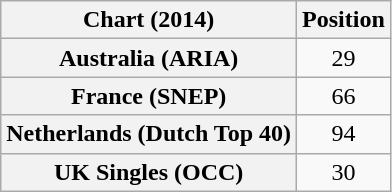<table class="wikitable sortable plainrowheaders" style="text-align:center">
<tr>
<th scope="col">Chart (2014)</th>
<th scope="col">Position</th>
</tr>
<tr>
<th scope="row">Australia (ARIA)</th>
<td>29</td>
</tr>
<tr>
<th scope="row">France (SNEP)</th>
<td>66</td>
</tr>
<tr>
<th scope="row">Netherlands (Dutch Top 40)</th>
<td>94</td>
</tr>
<tr>
<th scope="row">UK Singles (OCC)</th>
<td>30</td>
</tr>
</table>
